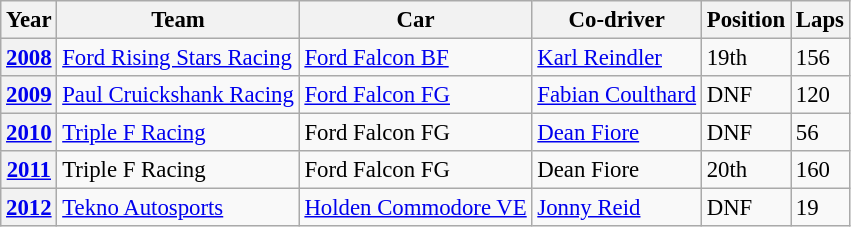<table class="wikitable" style="font-size: 95%;">
<tr>
<th>Year</th>
<th>Team</th>
<th>Car</th>
<th>Co-driver</th>
<th>Position</th>
<th>Laps</th>
</tr>
<tr>
<th><a href='#'>2008</a></th>
<td><a href='#'>Ford Rising Stars Racing</a></td>
<td><a href='#'>Ford Falcon BF</a></td>
<td> <a href='#'>Karl Reindler</a></td>
<td>19th</td>
<td>156</td>
</tr>
<tr>
<th><a href='#'>2009</a></th>
<td><a href='#'>Paul Cruickshank Racing</a></td>
<td><a href='#'>Ford Falcon FG</a></td>
<td> <a href='#'>Fabian Coulthard</a></td>
<td>DNF</td>
<td>120</td>
</tr>
<tr>
<th><a href='#'>2010</a></th>
<td><a href='#'>Triple F Racing</a></td>
<td>Ford Falcon FG</td>
<td> <a href='#'>Dean Fiore</a></td>
<td>DNF</td>
<td>56</td>
</tr>
<tr>
<th><a href='#'>2011</a></th>
<td>Triple F Racing</td>
<td>Ford Falcon FG</td>
<td> Dean Fiore</td>
<td>20th</td>
<td>160</td>
</tr>
<tr>
<th><a href='#'>2012</a></th>
<td><a href='#'>Tekno Autosports</a></td>
<td><a href='#'>Holden Commodore VE</a></td>
<td> <a href='#'>Jonny Reid</a></td>
<td>DNF</td>
<td>19</td>
</tr>
</table>
